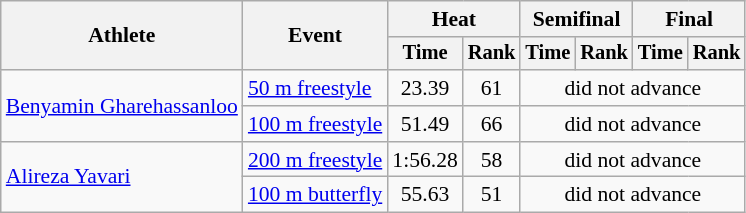<table class="wikitable" style="text-align:center; font-size:90%">
<tr>
<th rowspan="2">Athlete</th>
<th rowspan="2">Event</th>
<th colspan="2">Heat</th>
<th colspan="2">Semifinal</th>
<th colspan="2">Final</th>
</tr>
<tr style="font-size:95%">
<th>Time</th>
<th>Rank</th>
<th>Time</th>
<th>Rank</th>
<th>Time</th>
<th>Rank</th>
</tr>
<tr>
<td align=left rowspan=2><a href='#'>Benyamin Gharehassanloo</a></td>
<td align=left><a href='#'>50 m freestyle</a></td>
<td>23.39</td>
<td>61</td>
<td colspan=4>did not advance</td>
</tr>
<tr>
<td align=left><a href='#'>100 m freestyle</a></td>
<td>51.49</td>
<td>66</td>
<td colspan=4>did not advance</td>
</tr>
<tr>
<td align=left rowspan=2><a href='#'>Alireza Yavari</a></td>
<td align=left><a href='#'>200 m freestyle</a></td>
<td>1:56.28</td>
<td>58</td>
<td colspan=4>did not advance</td>
</tr>
<tr>
<td align=left><a href='#'>100 m butterfly</a></td>
<td>55.63</td>
<td>51</td>
<td colspan=4>did not advance</td>
</tr>
</table>
